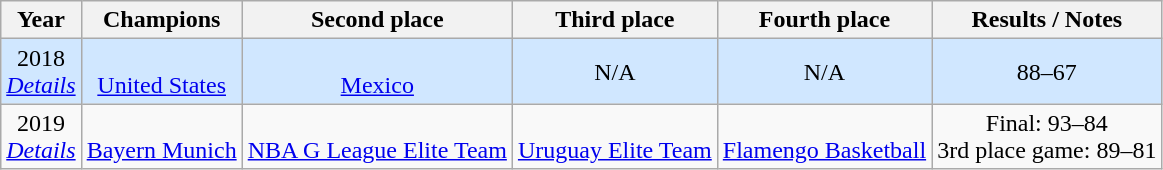<table class=wikitable>
<tr align="center">
<th>Year</th>
<th>Champions</th>
<th>Second place</th>
<th>Third place</th>
<th>Fourth place</th>
<th>Results / Notes</th>
</tr>
<tr align=center bgcolor=#D0E7FF>
<td>2018<br><em><a href='#'>Details</a></em></td>
<td><br><a href='#'>United States</a></td>
<td><br><a href='#'>Mexico</a></td>
<td>N/A</td>
<td>N/A</td>
<td>88–67<br></td>
</tr>
<tr align=center>
<td>2019<br><em><a href='#'>Details</a></em></td>
<td><br><a href='#'>Bayern Munich</a></td>
<td><br><a href='#'>NBA G League Elite Team</a></td>
<td><br><a href='#'>Uruguay Elite Team</a></td>
<td><br><a href='#'>Flamengo Basketball</a></td>
<td>Final: 93–84<br>3rd place game: 89–81</td>
</tr>
</table>
